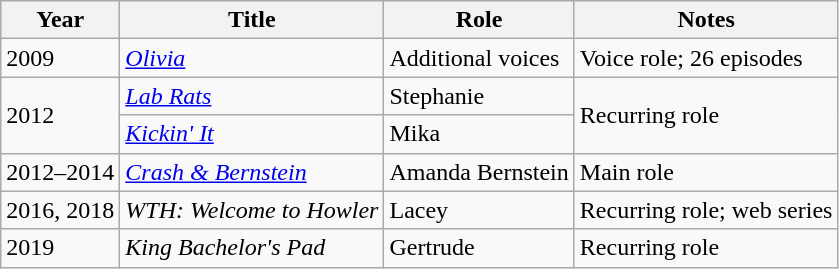<table class="wikitable sortable">
<tr>
<th>Year</th>
<th>Title</th>
<th>Role</th>
<th>Notes</th>
</tr>
<tr>
<td>2009</td>
<td><em><a href='#'>Olivia</a></em></td>
<td>Additional voices</td>
<td>Voice role; 26 episodes</td>
</tr>
<tr>
<td rowspan="2">2012</td>
<td><em><a href='#'>Lab Rats</a></em></td>
<td>Stephanie</td>
<td rowspan="2">Recurring role</td>
</tr>
<tr>
<td><em><a href='#'>Kickin' It</a></em></td>
<td>Mika</td>
</tr>
<tr>
<td>2012–2014</td>
<td><em><a href='#'>Crash & Bernstein</a></em></td>
<td>Amanda Bernstein</td>
<td>Main role</td>
</tr>
<tr>
<td>2016, 2018</td>
<td><em>WTH: Welcome to Howler</em></td>
<td>Lacey</td>
<td>Recurring role; web series</td>
</tr>
<tr>
<td>2019</td>
<td><em>King Bachelor's Pad</em></td>
<td>Gertrude</td>
<td>Recurring role</td>
</tr>
</table>
